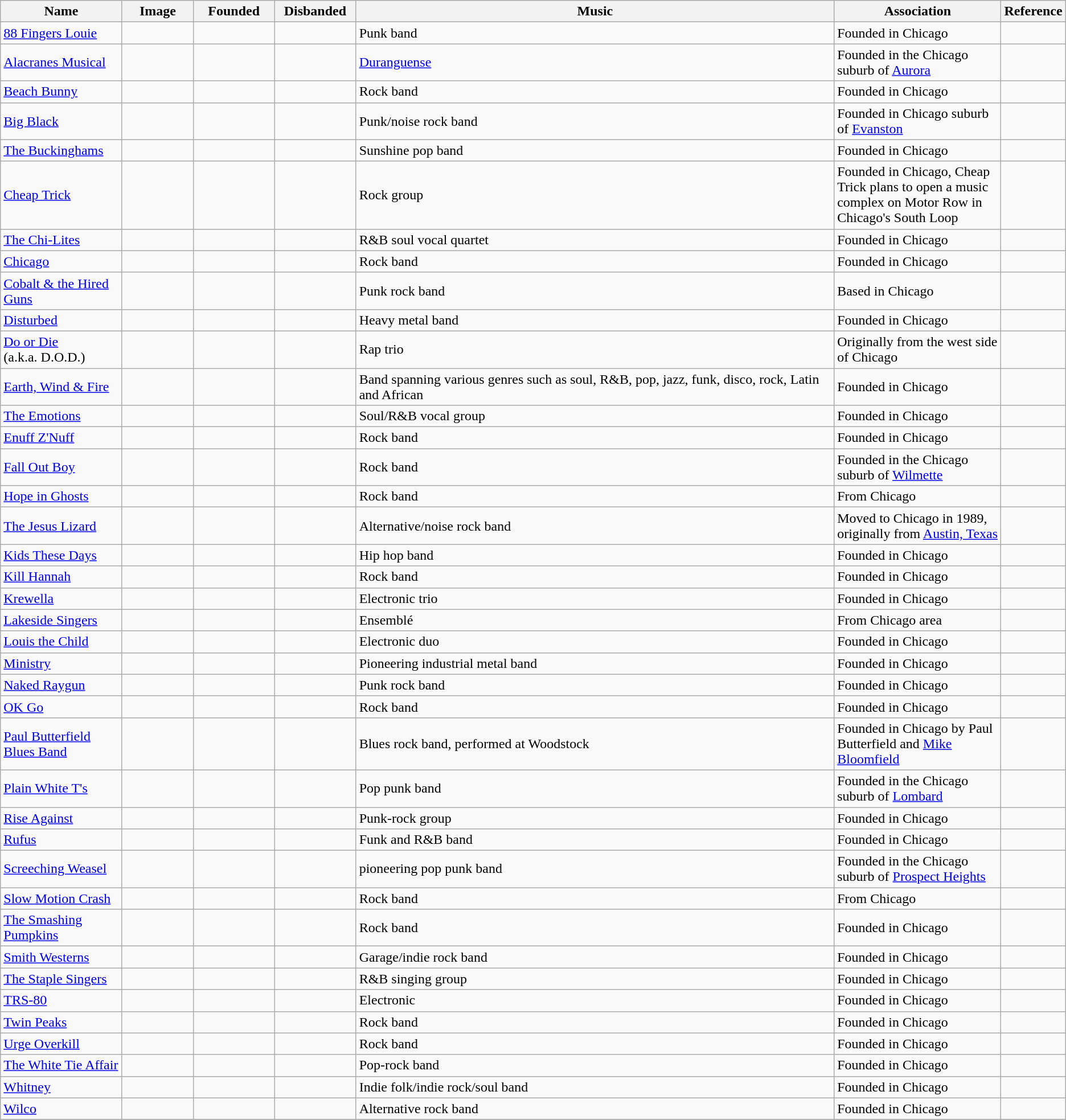<table class="wikitable sortable">
<tr>
<th scope="col" width="140">Name</th>
<th scope="col" width="80" class="unsortable">Image</th>
<th scope="col" width="90">Founded</th>
<th scope="col" width="90">Disbanded</th>
<th scope="col" width="600" class="unsortable">Music</th>
<th scope="col" width="200" class="unsortable">Association</th>
<th scope="col" width="30" class="unsortable">Reference</th>
</tr>
<tr>
<td><a href='#'>88 Fingers Louie</a></td>
<td></td>
<td align=right></td>
<td align=right></td>
<td>Punk band</td>
<td>Founded in Chicago</td>
<td align="center"></td>
</tr>
<tr>
<td><a href='#'>Alacranes Musical</a></td>
<td></td>
<td align=right></td>
<td></td>
<td><a href='#'>Duranguense</a></td>
<td>Founded in the Chicago suburb of <a href='#'>Aurora</a></td>
<td></td>
</tr>
<tr>
<td><a href='#'>Beach Bunny</a></td>
<td></td>
<td align=right></td>
<td></td>
<td>Rock band</td>
<td>Founded in Chicago</td>
<td align="center"></td>
</tr>
<tr>
<td><a href='#'>Big Black</a></td>
<td></td>
<td align=right></td>
<td align=right></td>
<td>Punk/noise rock band</td>
<td>Founded in Chicago suburb of <a href='#'>Evanston</a></td>
<td align="center"></td>
</tr>
<tr>
<td><a href='#'>The Buckinghams</a></td>
<td></td>
<td align=right></td>
<td align=right></td>
<td>Sunshine pop band</td>
<td>Founded in Chicago</td>
<td align="center"></td>
</tr>
<tr>
<td><a href='#'>Cheap Trick</a></td>
<td></td>
<td align=right></td>
<td align=right></td>
<td>Rock group</td>
<td>Founded in Chicago, Cheap Trick plans to open a music complex on Motor Row in Chicago's South Loop</td>
<td align="center"></td>
</tr>
<tr>
<td><a href='#'>The Chi-Lites</a></td>
<td></td>
<td align=right></td>
<td align=right></td>
<td>R&B soul vocal quartet</td>
<td>Founded in Chicago</td>
<td align="center"></td>
</tr>
<tr>
<td><a href='#'>Chicago</a></td>
<td></td>
<td align=right></td>
<td align=right></td>
<td>Rock band</td>
<td>Founded in Chicago</td>
<td align="center"></td>
</tr>
<tr>
<td><a href='#'>Cobalt & the Hired Guns</a></td>
<td></td>
<td align=right></td>
<td align=right></td>
<td>Punk rock band</td>
<td>Based in Chicago</td>
<td align="center"></td>
</tr>
<tr>
<td><a href='#'>Disturbed</a></td>
<td></td>
<td align=right></td>
<td align=right></td>
<td>Heavy metal band</td>
<td>Founded in Chicago</td>
<td align="center"></td>
</tr>
<tr>
<td><a href='#'>Do or Die</a><br>(a.k.a. D.O.D.)</td>
<td></td>
<td align=right></td>
<td align=right></td>
<td>Rap trio</td>
<td>Originally from the west side of Chicago</td>
<td align="center"></td>
</tr>
<tr>
<td><a href='#'>Earth, Wind & Fire</a></td>
<td></td>
<td align=right></td>
<td align=right></td>
<td>Band spanning various genres such as soul, R&B, pop, jazz, funk, disco, rock, Latin and African</td>
<td>Founded in Chicago</td>
<td align="center"></td>
</tr>
<tr>
<td><a href='#'>The Emotions</a></td>
<td></td>
<td align=right></td>
<td align=right></td>
<td>Soul/R&B vocal group</td>
<td>Founded in Chicago</td>
<td align= center></td>
</tr>
<tr>
<td><a href='#'>Enuff Z'Nuff</a></td>
<td></td>
<td align=right></td>
<td></td>
<td>Rock band</td>
<td>Founded in Chicago</td>
<td align="center"></td>
</tr>
<tr>
<td><a href='#'>Fall Out Boy</a></td>
<td></td>
<td align=right></td>
<td align=right></td>
<td>Rock band</td>
<td>Founded in the Chicago suburb of <a href='#'>Wilmette</a></td>
<td align="center"></td>
</tr>
<tr>
<td><a href='#'>Hope in Ghosts</a></td>
<td></td>
<td align=right></td>
<td></td>
<td>Rock band</td>
<td>From Chicago</td>
<td align="center"></td>
</tr>
<tr>
<td><a href='#'>The Jesus Lizard</a></td>
<td></td>
<td align=right></td>
<td align=right></td>
<td>Alternative/noise rock band</td>
<td>Moved to Chicago in 1989, originally from <a href='#'>Austin, Texas</a></td>
<td align="center"></td>
</tr>
<tr>
<td><a href='#'>Kids These Days</a></td>
<td></td>
<td align=right></td>
<td align=right></td>
<td>Hip hop band</td>
<td>Founded in Chicago</td>
<td align="center"></td>
</tr>
<tr>
<td><a href='#'>Kill Hannah</a></td>
<td></td>
<td align=right></td>
<td align=right></td>
<td>Rock band</td>
<td>Founded in Chicago</td>
<td align="center"></td>
</tr>
<tr>
<td><a href='#'>Krewella</a></td>
<td></td>
<td align=right></td>
<td align=right></td>
<td>Electronic trio</td>
<td>Founded in Chicago</td>
<td align="center"></td>
</tr>
<tr>
<td><a href='#'>Lakeside Singers</a></td>
<td></td>
<td></td>
<td></td>
<td>Ensemblé</td>
<td>From Chicago area</td>
<td></td>
</tr>
<tr>
<td><a href='#'>Louis the Child</a></td>
<td></td>
<td align=right></td>
<td align=right></td>
<td>Electronic duo</td>
<td>Founded in Chicago</td>
<td align="center"></td>
</tr>
<tr>
<td><a href='#'>Ministry</a></td>
<td></td>
<td align=right></td>
<td align=right></td>
<td>Pioneering industrial metal band</td>
<td>Founded in Chicago</td>
<td align="center"></td>
</tr>
<tr>
<td><a href='#'>Naked Raygun</a></td>
<td></td>
<td align=right></td>
<td align=right></td>
<td>Punk rock band</td>
<td>Founded in Chicago</td>
<td align="center"></td>
</tr>
<tr>
<td><a href='#'>OK Go</a></td>
<td></td>
<td align=right></td>
<td align=right></td>
<td>Rock band</td>
<td>Founded in Chicago</td>
<td align="center"></td>
</tr>
<tr>
<td><a href='#'>Paul Butterfield Blues Band</a></td>
<td></td>
<td align=right></td>
<td align=right></td>
<td>Blues rock band, performed at Woodstock</td>
<td>Founded in Chicago by Paul Butterfield and <a href='#'>Mike Bloomfield</a></td>
<td align="center"></td>
</tr>
<tr>
<td><a href='#'>Plain White T's</a></td>
<td></td>
<td align=right></td>
<td align=right></td>
<td>Pop punk band</td>
<td>Founded in the Chicago suburb of <a href='#'>Lombard</a></td>
<td align="center"></td>
</tr>
<tr>
<td><a href='#'>Rise Against</a></td>
<td></td>
<td align=right></td>
<td align=right></td>
<td>Punk-rock group</td>
<td>Founded in Chicago</td>
<td align="center"></td>
</tr>
<tr>
<td><a href='#'>Rufus</a></td>
<td></td>
<td align=right></td>
<td align=right></td>
<td>Funk and R&B band</td>
<td>Founded in Chicago</td>
<td align= center></td>
</tr>
<tr>
<td><a href='#'>Screeching Weasel</a></td>
<td></td>
<td align=right></td>
<td align=right></td>
<td>pioneering pop punk band</td>
<td>Founded in the Chicago suburb of <a href='#'>Prospect Heights</a></td>
<td align="center"></td>
</tr>
<tr>
<td><a href='#'>Slow Motion Crash</a></td>
<td></td>
<td align=right></td>
<td></td>
<td>Rock band</td>
<td>From Chicago</td>
<td align="center"></td>
</tr>
<tr>
<td><a href='#'>The Smashing Pumpkins</a></td>
<td></td>
<td align=right></td>
<td align=right></td>
<td>Rock band</td>
<td>Founded in Chicago</td>
<td align="center"></td>
</tr>
<tr>
<td><a href='#'>Smith Westerns</a></td>
<td></td>
<td align=right></td>
<td align=right></td>
<td>Garage/indie rock band</td>
<td>Founded in Chicago</td>
<td align="center"></td>
</tr>
<tr>
<td><a href='#'>The Staple Singers</a></td>
<td></td>
<td align=right></td>
<td align=right></td>
<td>R&B singing group</td>
<td>Founded in Chicago</td>
<td align="center"></td>
</tr>
<tr>
<td><a href='#'>TRS-80</a></td>
<td></td>
<td align=right></td>
<td align=right></td>
<td>Electronic</td>
<td>Founded in Chicago</td>
</tr>
<tr>
<td><a href='#'>Twin Peaks</a></td>
<td></td>
<td align=right></td>
<td align=right></td>
<td>Rock band</td>
<td>Founded in Chicago</td>
<td align= "center"></td>
</tr>
<tr>
<td><a href='#'>Urge Overkill</a></td>
<td></td>
<td align=right></td>
<td align=right></td>
<td>Rock band</td>
<td>Founded in Chicago</td>
<td align="center"></td>
</tr>
<tr>
<td><a href='#'>The White Tie Affair</a></td>
<td></td>
<td align=right></td>
<td align=right></td>
<td>Pop-rock band</td>
<td>Founded in Chicago</td>
<td align="center"></td>
</tr>
<tr>
<td><a href='#'>Whitney</a></td>
<td></td>
<td align=right></td>
<td align=right></td>
<td>Indie folk/indie rock/soul band</td>
<td>Founded in Chicago</td>
<td align="center"></td>
</tr>
<tr>
<td><a href='#'>Wilco</a></td>
<td></td>
<td align=right></td>
<td align=right></td>
<td>Alternative rock band</td>
<td>Founded in Chicago</td>
<td align="center"></td>
</tr>
<tr>
</tr>
</table>
